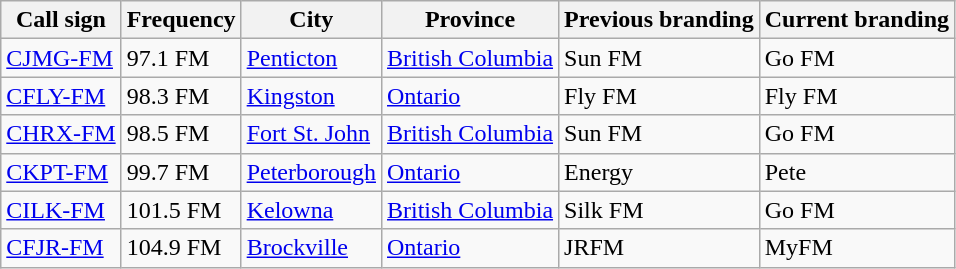<table class="wikitable sortable" collapsible" border="1">
<tr>
<th scope="col">Call sign</th>
<th scope="col">Frequency</th>
<th scope="col">City</th>
<th scope="col">Province</th>
<th scope="col" class="unsortable">Previous branding</th>
<th scope="col" class="unsortable">Current branding</th>
</tr>
<tr>
<td><a href='#'>CJMG-FM</a></td>
<td>97.1 FM</td>
<td><a href='#'>Penticton</a></td>
<td><a href='#'>British Columbia</a></td>
<td>Sun FM</td>
<td>Go FM</td>
</tr>
<tr>
<td><a href='#'>CFLY-FM</a></td>
<td>98.3 FM</td>
<td><a href='#'>Kingston</a></td>
<td><a href='#'>Ontario</a></td>
<td>Fly FM</td>
<td>Fly FM</td>
</tr>
<tr>
<td><a href='#'>CHRX-FM</a></td>
<td>98.5 FM</td>
<td><a href='#'>Fort St. John</a></td>
<td><a href='#'>British Columbia</a></td>
<td>Sun FM</td>
<td>Go FM</td>
</tr>
<tr>
<td><a href='#'>CKPT-FM</a></td>
<td>99.7 FM</td>
<td><a href='#'>Peterborough</a></td>
<td><a href='#'>Ontario</a></td>
<td>Energy</td>
<td>Pete</td>
</tr>
<tr>
<td><a href='#'>CILK-FM</a></td>
<td>101.5 FM</td>
<td><a href='#'>Kelowna</a></td>
<td><a href='#'>British Columbia</a></td>
<td>Silk FM</td>
<td>Go FM</td>
</tr>
<tr>
<td><a href='#'>CFJR-FM</a></td>
<td>104.9 FM</td>
<td><a href='#'>Brockville</a></td>
<td><a href='#'>Ontario</a></td>
<td>JRFM</td>
<td>MyFM</td>
</tr>
</table>
